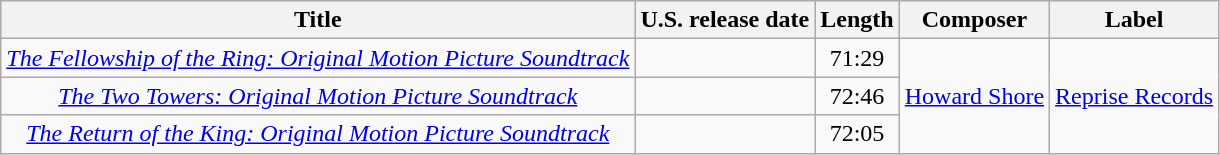<table class="wikitable" style="text-align:center;">
<tr>
<th>Title</th>
<th>U.S. release date</th>
<th>Length</th>
<th>Composer</th>
<th>Label</th>
</tr>
<tr>
<td><em><a href='#'>The Fellowship of the Ring: Original Motion Picture Soundtrack</a></em></td>
<td></td>
<td>71:29</td>
<td rowspan="3"><a href='#'>Howard Shore</a></td>
<td rowspan="3"><a href='#'>Reprise Records</a></td>
</tr>
<tr>
<td><em><a href='#'>The Two Towers: Original Motion Picture Soundtrack</a></em></td>
<td></td>
<td>72:46</td>
</tr>
<tr>
<td><em><a href='#'>The Return of the King: Original Motion Picture Soundtrack</a></em></td>
<td></td>
<td>72:05</td>
</tr>
</table>
